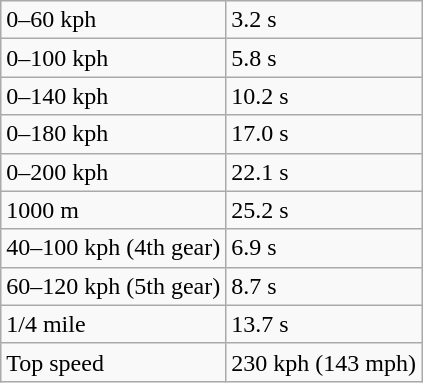<table class="wikitable">
<tr>
<td>0–60 kph</td>
<td>3.2 s</td>
</tr>
<tr>
<td>0–100 kph</td>
<td>5.8 s</td>
</tr>
<tr>
<td>0–140 kph</td>
<td>10.2 s</td>
</tr>
<tr>
<td>0–180 kph</td>
<td>17.0 s</td>
</tr>
<tr>
<td>0–200 kph</td>
<td>22.1 s</td>
</tr>
<tr>
<td>1000 m</td>
<td>25.2 s</td>
</tr>
<tr>
<td>40–100 kph (4th gear)</td>
<td>6.9 s</td>
</tr>
<tr>
<td>60–120 kph (5th gear)</td>
<td>8.7 s</td>
</tr>
<tr>
<td>1/4 mile</td>
<td>13.7 s</td>
</tr>
<tr>
<td>Top speed</td>
<td>230 kph (143 mph)</td>
</tr>
</table>
